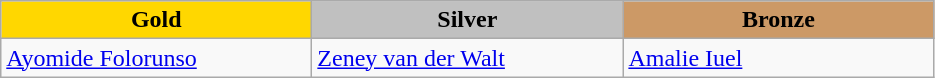<table class="wikitable" style="text-align:left">
<tr align="center">
<td width=200 bgcolor=gold><strong>Gold</strong></td>
<td width=200 bgcolor=silver><strong>Silver</strong></td>
<td width=200 bgcolor=CC9966><strong>Bronze</strong></td>
</tr>
<tr>
<td><a href='#'>Ayomide Folorunso</a><br></td>
<td><a href='#'>Zeney van der Walt</a><br></td>
<td><a href='#'>Amalie Iuel</a><br></td>
</tr>
</table>
